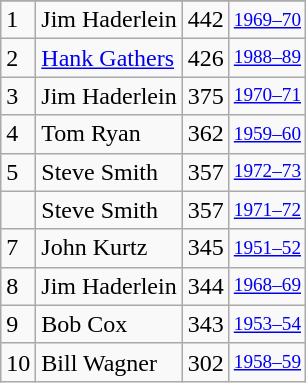<table class="wikitable">
<tr>
</tr>
<tr>
<td>1</td>
<td>Jim Haderlein</td>
<td>442</td>
<td style="font-size:80%;"><a href='#'>1969–70</a></td>
</tr>
<tr>
<td>2</td>
<td><a href='#'>Hank Gathers</a></td>
<td>426</td>
<td style="font-size:80%;"><a href='#'>1988–89</a></td>
</tr>
<tr>
<td>3</td>
<td>Jim Haderlein</td>
<td>375</td>
<td style="font-size:80%;"><a href='#'>1970–71</a></td>
</tr>
<tr>
<td>4</td>
<td>Tom Ryan</td>
<td>362</td>
<td style="font-size:80%;"><a href='#'>1959–60</a></td>
</tr>
<tr>
<td>5</td>
<td>Steve Smith</td>
<td>357</td>
<td style="font-size:80%;"><a href='#'>1972–73</a></td>
</tr>
<tr>
<td></td>
<td>Steve Smith</td>
<td>357</td>
<td style="font-size:80%;"><a href='#'>1971–72</a></td>
</tr>
<tr>
<td>7</td>
<td>John Kurtz</td>
<td>345</td>
<td style="font-size:80%;"><a href='#'>1951–52</a></td>
</tr>
<tr>
<td>8</td>
<td>Jim Haderlein</td>
<td>344</td>
<td style="font-size:80%;"><a href='#'>1968–69</a></td>
</tr>
<tr>
<td>9</td>
<td>Bob Cox</td>
<td>343</td>
<td style="font-size:80%;"><a href='#'>1953–54</a></td>
</tr>
<tr>
<td>10</td>
<td>Bill Wagner</td>
<td>302</td>
<td style="font-size:80%;"><a href='#'>1958–59</a></td>
</tr>
</table>
